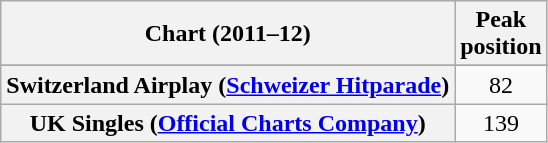<table class="wikitable sortable plainrowheaders">
<tr>
<th>Chart (2011–12)</th>
<th>Peak<br>position</th>
</tr>
<tr>
</tr>
<tr>
</tr>
<tr>
</tr>
<tr>
</tr>
<tr>
<th scope="row">Switzerland Airplay (<a href='#'>Schweizer Hitparade</a>)</th>
<td style="text-align:center;">82</td>
</tr>
<tr>
<th scope="row">UK Singles (<a href='#'>Official Charts Company</a>)</th>
<td style="text-align:center;">139</td>
</tr>
</table>
